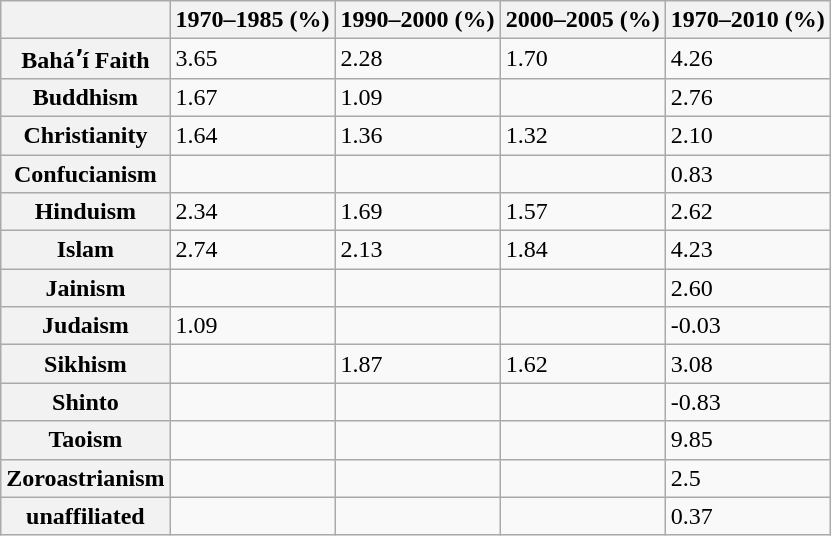<table class="wikitable">
<tr>
<th></th>
<th>1970–1985 (%)</th>
<th>1990–2000 (%)</th>
<th>2000–2005 (%)</th>
<th>1970–2010 (%)</th>
</tr>
<tr>
<th>Baháʼí Faith</th>
<td>3.65</td>
<td>2.28</td>
<td>1.70</td>
<td>4.26</td>
</tr>
<tr>
<th>Buddhism</th>
<td>1.67</td>
<td>1.09</td>
<td></td>
<td>2.76</td>
</tr>
<tr>
<th>Christianity</th>
<td>1.64</td>
<td>1.36</td>
<td>1.32</td>
<td>2.10</td>
</tr>
<tr>
<th>Confucianism</th>
<td></td>
<td></td>
<td></td>
<td>0.83</td>
</tr>
<tr>
<th>Hinduism</th>
<td>2.34</td>
<td>1.69</td>
<td>1.57</td>
<td>2.62</td>
</tr>
<tr>
<th>Islam</th>
<td>2.74</td>
<td>2.13</td>
<td>1.84</td>
<td>4.23</td>
</tr>
<tr>
<th>Jainism</th>
<td></td>
<td></td>
<td></td>
<td>2.60</td>
</tr>
<tr>
<th>Judaism</th>
<td>1.09</td>
<td></td>
<td></td>
<td>-0.03</td>
</tr>
<tr>
<th>Sikhism</th>
<td></td>
<td>1.87</td>
<td>1.62</td>
<td>3.08</td>
</tr>
<tr>
<th>Shinto</th>
<td></td>
<td></td>
<td></td>
<td>-0.83</td>
</tr>
<tr>
<th>Taoism</th>
<td></td>
<td></td>
<td></td>
<td>9.85</td>
</tr>
<tr>
<th>Zoroastrianism</th>
<td></td>
<td></td>
<td></td>
<td>2.5</td>
</tr>
<tr>
<th>unaffiliated</th>
<td></td>
<td></td>
<td></td>
<td>0.37</td>
</tr>
</table>
